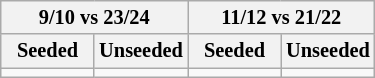<table class="wikitable" style="font-size:85%; white-space:nowrap;">
<tr>
<th colspan="2">9/10 vs 23/24</th>
<th colspan="2">11/12 vs 21/22</th>
</tr>
<tr>
<th style="width:25%">Seeded</th>
<th style="width:25%">Unseeded</th>
<th style="width:25%">Seeded</th>
<th style="width:25%">Unseeded</th>
</tr>
<tr>
<td></td>
<td></td>
<td></td>
<td></td>
</tr>
</table>
